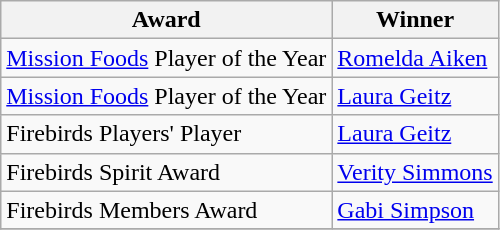<table class="wikitable collapsible">
<tr>
<th>Award</th>
<th>Winner</th>
</tr>
<tr>
<td><a href='#'>Mission Foods</a> Player of the Year</td>
<td> <a href='#'>Romelda Aiken</a> <em></em></td>
</tr>
<tr>
<td><a href='#'>Mission Foods</a> Player of the Year</td>
<td> <a href='#'>Laura Geitz</a>     <em></em></td>
</tr>
<tr>
<td>Firebirds Players' Player</td>
<td> <a href='#'>Laura Geitz</a></td>
</tr>
<tr>
<td>Firebirds Spirit Award</td>
<td> <a href='#'>Verity Simmons</a></td>
</tr>
<tr>
<td>Firebirds Members Award</td>
<td> <a href='#'>Gabi Simpson</a></td>
</tr>
<tr>
</tr>
</table>
